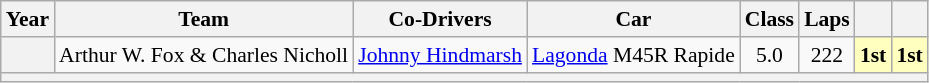<table class="wikitable" style="text-align:center; font-size:90%">
<tr>
<th>Year</th>
<th>Team</th>
<th>Co-Drivers</th>
<th>Car</th>
<th>Class</th>
<th>Laps</th>
<th></th>
<th></th>
</tr>
<tr>
<th></th>
<td align=left> Arthur W. Fox & Charles Nicholl</td>
<td align=left> <a href='#'>Johnny Hindmarsh</a></td>
<td align=left><a href='#'>Lagonda</a> M45R Rapide</td>
<td>5.0</td>
<td>222</td>
<td style="background:#ffffbf;"><strong>1st</strong></td>
<td style="background:#ffffbf;"><strong>1st</strong></td>
</tr>
<tr>
<th colspan="8"></th>
</tr>
</table>
